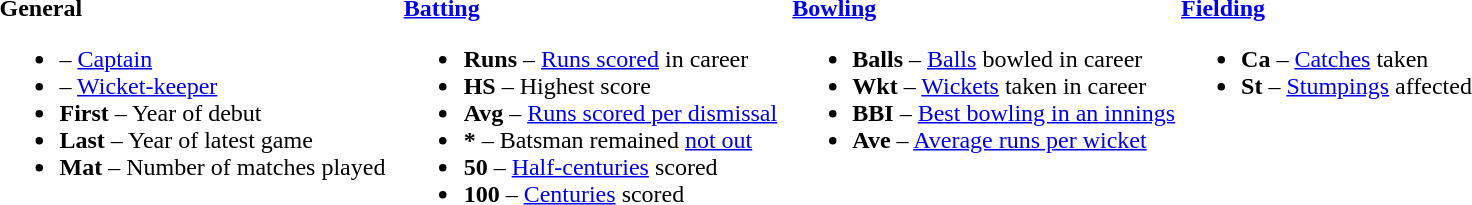<table>
<tr>
<td valign="top" style="width:26%"><br><strong>General</strong><ul><li> – <a href='#'>Captain</a></li><li> – <a href='#'>Wicket-keeper</a></li><li><strong>First</strong> – Year of debut</li><li><strong>Last</strong> – Year of latest game</li><li><strong>Mat</strong> – Number of matches played</li></ul></td>
<td valign="top" style="width:25%"><br><strong><a href='#'>Batting</a></strong><ul><li><strong>Runs</strong> – <a href='#'>Runs scored</a> in career</li><li><strong>HS</strong> – Highest score</li><li><strong>Avg</strong> – <a href='#'>Runs scored per dismissal</a></li><li><strong>*</strong> – Batsman remained <a href='#'>not out</a></li><li><strong>50</strong> – <a href='#'>Half-centuries</a> scored</li><li><strong>100</strong> – <a href='#'>Centuries</a> scored</li></ul></td>
<td valign="top" style="width:25%"><br><strong><a href='#'>Bowling</a></strong><ul><li><strong>Balls</strong> – <a href='#'>Balls</a> bowled in career</li><li><strong>Wkt</strong> – <a href='#'>Wickets</a> taken in career</li><li><strong>BBI</strong> – <a href='#'>Best bowling in an innings</a></li><li><strong>Ave</strong> – <a href='#'>Average runs per wicket</a></li></ul></td>
<td valign="top" style="width:24%"><br><strong><a href='#'>Fielding</a></strong><ul><li><strong>Ca</strong> – <a href='#'>Catches</a> taken</li><li><strong>St</strong> – <a href='#'>Stumpings</a> affected</li></ul></td>
</tr>
</table>
